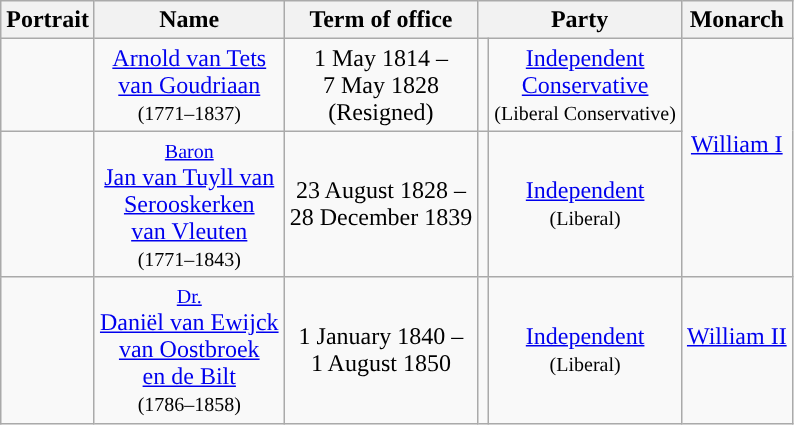<table class="wikitable" style="text-align:center">
<tr>
<th>Portrait</th>
<th>Name <br> </th>
<th>Term of office</th>
<th colspan=2>Party</th>
<th>Monarch</th>
</tr>
<tr>
<td></td>
<td><a href='#'>Arnold van Tets <br> van Goudriaan</a> <br> <small>(1771–1837)</small></td>
<td>1 May 1814 – <br> 7 May 1828 <br> (Resigned)</td>
<td style="background:"></td>
<td><a href='#'>Independent <br> Conservative</a> <br> <small>(Liberal Conservative)</small></td>
<td rowspan=2><a href='#'>William I</a><br><br></td>
</tr>
<tr>
<td></td>
<td><small><a href='#'>Baron</a></small> <br> <a href='#'>Jan van Tuyll van <br> Serooskerken <br>  van Vleuten</a> <br> <small>(1771–1843)</small></td>
<td>23 August 1828 – <br> 28 December 1839</td>
<td style="background:"></td>
<td><a href='#'>Independent</a> <br> <small>(Liberal)</small></td>
</tr>
<tr>
<td></td>
<td><small><a href='#'>Dr.</a></small> <br> <a href='#'>Daniël van Ewijck <br> van Oostbroek <br>  en de Bilt</a> <br> <small>(1786–1858)</small></td>
<td>1 January 1840 – <br> 1 August 1850</td>
<td style="background:"></td>
<td><a href='#'>Independent</a> <br> <small>(Liberal)</small></td>
<td><a href='#'>William II</a><br><br></td>
</tr>
</table>
